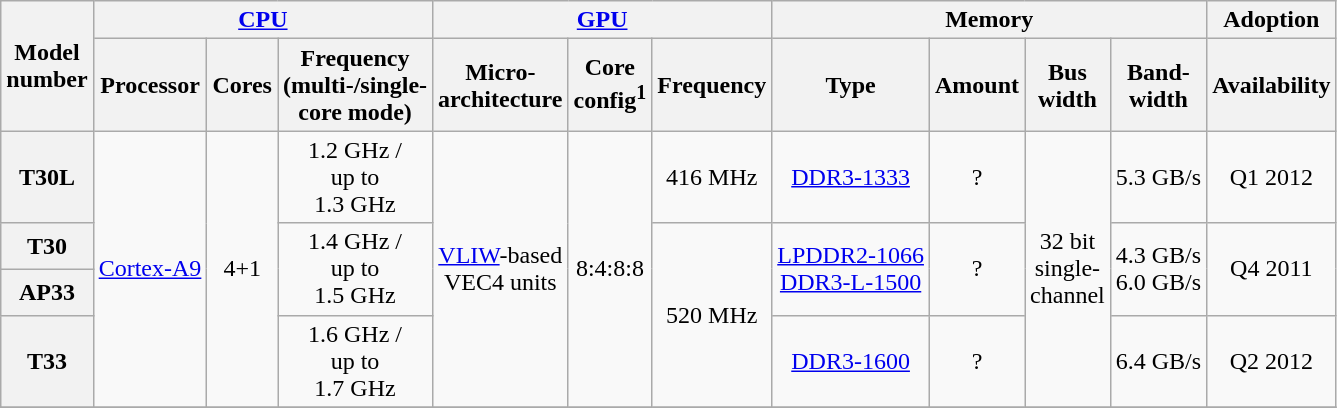<table class="wikitable" style="text-align:center;">
<tr>
<th rowspan=2>Model<br>number</th>
<th colspan=3><a href='#'>CPU</a></th>
<th colspan=3><a href='#'>GPU</a></th>
<th colspan=4>Memory</th>
<th>Adoption</th>
</tr>
<tr>
<th>Processor</th>
<th>Cores</th>
<th>Frequency<br>(multi-/single-<br>core mode)</th>
<th>Micro-<br>architecture</th>
<th>Core<br>config<sup>1</sup></th>
<th>Frequency</th>
<th>Type</th>
<th>Amount</th>
<th>Bus<br>width</th>
<th>Band-<br>width</th>
<th>Availability</th>
</tr>
<tr>
<th>T30L</th>
<td rowspan="4"><a href='#'>Cortex-A9</a></td>
<td rowspan="4">4+1</td>
<td>1.2 GHz /<br>up to <br>1.3 GHz</td>
<td rowspan="4"><a href='#'>VLIW</a>-based<br>VEC4 units<br></td>
<td rowspan="4">8:4:8:8<br></td>
<td>416 MHz</td>
<td><a href='#'>DDR3-1333</a></td>
<td>?</td>
<td rowspan="4">32 bit<br>single-<br>channel</td>
<td>5.3 GB/s </td>
<td>Q1 2012</td>
</tr>
<tr>
<th>T30</th>
<td rowspan="2">1.4 GHz /<br>up to <br>1.5 GHz</td>
<td rowspan="3">520 MHz</td>
<td rowspan="2"><a href='#'>LPDDR2-1066</a><br><a href='#'>DDR3-L-1500</a></td>
<td rowspan="2">?</td>
<td rowspan="2">4.3 GB/s<br>6.0 GB/s </td>
<td rowspan="2">Q4 2011</td>
</tr>
<tr>
<th>AP33<br>


</th>
</tr>
<tr>
<th>T33</th>
<td>1.6 GHz /<br>up to <br>1.7 GHz<br></td>
<td><a href='#'>DDR3-1600</a></td>
<td>?</td>
<td>6.4 GB/s </td>
<td>Q2 2012</td>
</tr>
<tr>
</tr>
</table>
